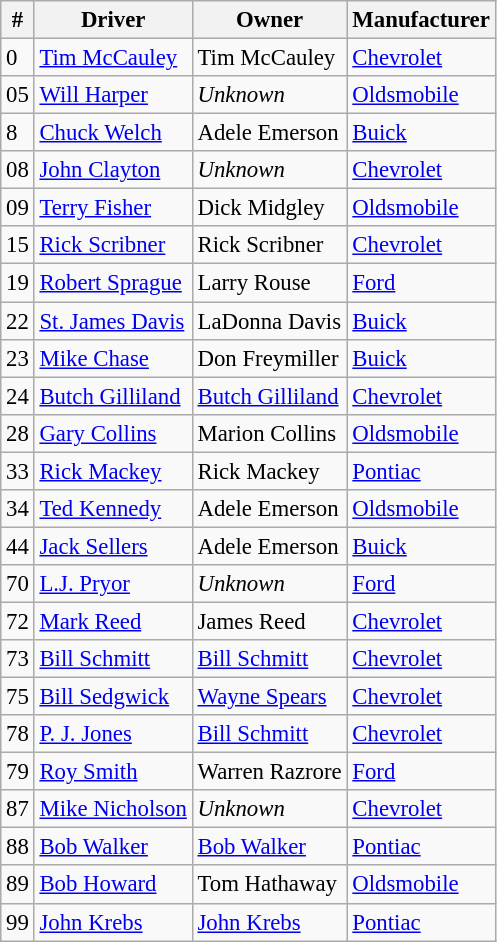<table class="wikitable" style="font-size: 95%;">
<tr>
<th>#</th>
<th>Driver</th>
<th>Owner</th>
<th>Manufacturer</th>
</tr>
<tr>
<td>0</td>
<td><a href='#'>Tim McCauley</a></td>
<td>Tim McCauley</td>
<td><a href='#'>Chevrolet</a></td>
</tr>
<tr>
<td>05</td>
<td><a href='#'>Will Harper</a></td>
<td><em>Unknown</em></td>
<td><a href='#'>Oldsmobile</a></td>
</tr>
<tr>
<td>8</td>
<td><a href='#'>Chuck Welch</a></td>
<td>Adele Emerson</td>
<td><a href='#'>Buick</a></td>
</tr>
<tr>
<td>08</td>
<td><a href='#'>John Clayton</a></td>
<td><em>Unknown</em></td>
<td><a href='#'>Chevrolet</a></td>
</tr>
<tr>
<td>09</td>
<td><a href='#'>Terry Fisher</a></td>
<td>Dick Midgley</td>
<td><a href='#'>Oldsmobile</a></td>
</tr>
<tr>
<td>15</td>
<td><a href='#'>Rick Scribner</a></td>
<td>Rick Scribner</td>
<td><a href='#'>Chevrolet</a></td>
</tr>
<tr>
<td>19</td>
<td><a href='#'>Robert Sprague</a></td>
<td>Larry Rouse</td>
<td><a href='#'>Ford</a></td>
</tr>
<tr>
<td>22</td>
<td><a href='#'>St. James Davis</a></td>
<td>LaDonna Davis</td>
<td><a href='#'>Buick</a></td>
</tr>
<tr>
<td>23</td>
<td><a href='#'>Mike Chase</a></td>
<td>Don Freymiller</td>
<td><a href='#'>Buick</a></td>
</tr>
<tr>
<td>24</td>
<td><a href='#'>Butch Gilliland</a></td>
<td><a href='#'>Butch Gilliland</a></td>
<td><a href='#'>Chevrolet</a></td>
</tr>
<tr>
<td>28</td>
<td><a href='#'>Gary Collins</a></td>
<td>Marion Collins</td>
<td><a href='#'>Oldsmobile</a></td>
</tr>
<tr>
<td>33</td>
<td><a href='#'>Rick Mackey</a></td>
<td>Rick Mackey</td>
<td><a href='#'>Pontiac</a></td>
</tr>
<tr>
<td>34</td>
<td><a href='#'>Ted Kennedy</a></td>
<td>Adele Emerson</td>
<td><a href='#'>Oldsmobile</a></td>
</tr>
<tr>
<td>44</td>
<td><a href='#'>Jack Sellers</a></td>
<td>Adele Emerson</td>
<td><a href='#'>Buick</a></td>
</tr>
<tr>
<td>70</td>
<td><a href='#'>L.J. Pryor</a></td>
<td><em>Unknown</em></td>
<td><a href='#'>Ford</a></td>
</tr>
<tr>
<td>72</td>
<td><a href='#'>Mark Reed</a></td>
<td>James Reed</td>
<td><a href='#'>Chevrolet</a></td>
</tr>
<tr>
<td>73</td>
<td><a href='#'>Bill Schmitt</a></td>
<td><a href='#'>Bill Schmitt</a></td>
<td><a href='#'>Chevrolet</a></td>
</tr>
<tr>
<td>75</td>
<td><a href='#'>Bill Sedgwick</a></td>
<td><a href='#'>Wayne Spears</a></td>
<td><a href='#'>Chevrolet</a></td>
</tr>
<tr>
<td>78</td>
<td><a href='#'>P. J. Jones</a></td>
<td><a href='#'>Bill Schmitt</a></td>
<td><a href='#'>Chevrolet</a></td>
</tr>
<tr>
<td>79</td>
<td><a href='#'>Roy Smith</a></td>
<td>Warren Razrore</td>
<td><a href='#'>Ford</a></td>
</tr>
<tr>
<td>87</td>
<td><a href='#'>Mike Nicholson</a></td>
<td><em>Unknown</em></td>
<td><a href='#'>Chevrolet</a></td>
</tr>
<tr>
<td>88</td>
<td><a href='#'>Bob Walker</a></td>
<td><a href='#'>Bob Walker</a></td>
<td><a href='#'>Pontiac</a></td>
</tr>
<tr>
<td>89</td>
<td><a href='#'>Bob Howard</a></td>
<td>Tom Hathaway</td>
<td><a href='#'>Oldsmobile</a></td>
</tr>
<tr>
<td>99</td>
<td><a href='#'>John Krebs</a></td>
<td><a href='#'>John Krebs</a></td>
<td><a href='#'>Pontiac</a></td>
</tr>
</table>
